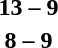<table style="text-align:center">
<tr>
<th width=200></th>
<th width=100></th>
<th width=200></th>
</tr>
<tr>
<td align=right></td>
<td><strong>13 – 9</strong></td>
<td align=left></td>
</tr>
<tr>
<td align=right></td>
<td><strong>8 – 9</strong></td>
<td align=left></td>
</tr>
</table>
